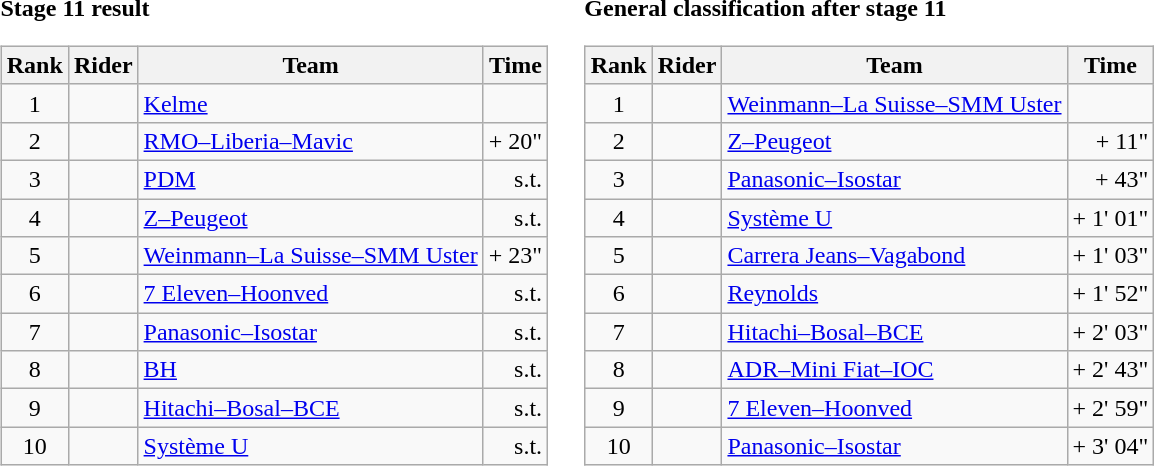<table>
<tr>
<td><strong>Stage 11 result</strong><br><table class="wikitable">
<tr>
<th scope="col">Rank</th>
<th scope="col">Rider</th>
<th scope="col">Team</th>
<th scope="col">Time</th>
</tr>
<tr>
<td style="text-align:center;">1</td>
<td></td>
<td><a href='#'>Kelme</a></td>
<td style="text-align:right;"></td>
</tr>
<tr>
<td style="text-align:center;">2</td>
<td></td>
<td><a href='#'>RMO–Liberia–Mavic</a></td>
<td style="text-align:right;">+ 20"</td>
</tr>
<tr>
<td style="text-align:center;">3</td>
<td></td>
<td><a href='#'>PDM</a></td>
<td style="text-align:right;">s.t.</td>
</tr>
<tr>
<td style="text-align:center;">4</td>
<td></td>
<td><a href='#'>Z–Peugeot</a></td>
<td style="text-align:right;">s.t.</td>
</tr>
<tr>
<td style="text-align:center;">5</td>
<td></td>
<td><a href='#'>Weinmann–La Suisse–SMM Uster</a></td>
<td style="text-align:right;">+ 23"</td>
</tr>
<tr>
<td style="text-align:center;">6</td>
<td></td>
<td><a href='#'>7 Eleven–Hoonved</a></td>
<td style="text-align:right;">s.t.</td>
</tr>
<tr>
<td style="text-align:center;">7</td>
<td></td>
<td><a href='#'>Panasonic–Isostar</a></td>
<td style="text-align:right;">s.t.</td>
</tr>
<tr>
<td style="text-align:center;">8</td>
<td></td>
<td><a href='#'>BH</a></td>
<td style="text-align:right;">s.t.</td>
</tr>
<tr>
<td style="text-align:center;">9</td>
<td></td>
<td><a href='#'>Hitachi–Bosal–BCE</a></td>
<td style="text-align:right;">s.t.</td>
</tr>
<tr>
<td style="text-align:center;">10</td>
<td></td>
<td><a href='#'>Système U</a></td>
<td style="text-align:right;">s.t.</td>
</tr>
</table>
</td>
<td></td>
<td><strong>General classification after stage 11</strong><br><table class="wikitable">
<tr>
<th scope="col">Rank</th>
<th scope="col">Rider</th>
<th scope="col">Team</th>
<th scope="col">Time</th>
</tr>
<tr>
<td style="text-align:center;">1</td>
<td> </td>
<td><a href='#'>Weinmann–La Suisse–SMM Uster</a></td>
<td style="text-align:right;"></td>
</tr>
<tr>
<td style="text-align:center;">2</td>
<td></td>
<td><a href='#'>Z–Peugeot</a></td>
<td style="text-align:right;">+ 11"</td>
</tr>
<tr>
<td style="text-align:center;">3</td>
<td></td>
<td><a href='#'>Panasonic–Isostar</a></td>
<td style="text-align:right;">+ 43"</td>
</tr>
<tr>
<td style="text-align:center;">4</td>
<td></td>
<td><a href='#'>Système U</a></td>
<td style="text-align:right;">+ 1' 01"</td>
</tr>
<tr>
<td style="text-align:center;">5</td>
<td></td>
<td><a href='#'>Carrera Jeans–Vagabond</a></td>
<td style="text-align:right;">+ 1' 03"</td>
</tr>
<tr>
<td style="text-align:center;">6</td>
<td></td>
<td><a href='#'>Reynolds</a></td>
<td style="text-align:right;">+ 1' 52"</td>
</tr>
<tr>
<td style="text-align:center;">7</td>
<td></td>
<td><a href='#'>Hitachi–Bosal–BCE</a></td>
<td style="text-align:right;">+ 2' 03"</td>
</tr>
<tr>
<td style="text-align:center;">8</td>
<td></td>
<td><a href='#'>ADR–Mini Fiat–IOC</a></td>
<td style="text-align:right;">+ 2' 43"</td>
</tr>
<tr>
<td style="text-align:center;">9</td>
<td></td>
<td><a href='#'>7 Eleven–Hoonved</a></td>
<td style="text-align:right;">+ 2' 59"</td>
</tr>
<tr>
<td style="text-align:center;">10</td>
<td></td>
<td><a href='#'>Panasonic–Isostar</a></td>
<td style="text-align:right;">+ 3' 04"</td>
</tr>
</table>
</td>
</tr>
</table>
